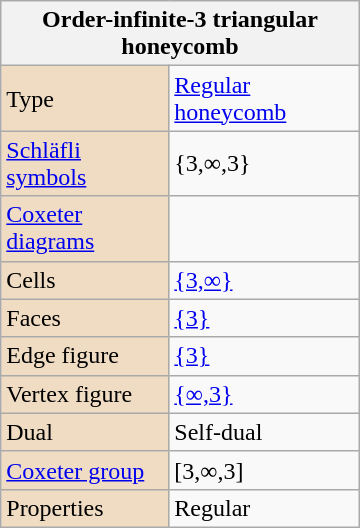<table class="wikitable" align="right" style="margin-left:10px" width=240>
<tr>
<th bgcolor=#efdcc3 colspan=2>Order-infinite-3 triangular honeycomb</th>
</tr>
<tr>
<td bgcolor=#efdcc3>Type</td>
<td><a href='#'>Regular honeycomb</a></td>
</tr>
<tr>
<td bgcolor=#efdcc3><a href='#'>Schläfli symbols</a></td>
<td>{3,∞,3}</td>
</tr>
<tr>
<td bgcolor=#efdcc3><a href='#'>Coxeter diagrams</a></td>
<td></td>
</tr>
<tr>
<td bgcolor=#efdcc3>Cells</td>
<td><a href='#'>{3,∞}</a> </td>
</tr>
<tr>
<td bgcolor=#efdcc3>Faces</td>
<td><a href='#'>{3}</a></td>
</tr>
<tr>
<td bgcolor=#efdcc3>Edge figure</td>
<td><a href='#'>{3}</a></td>
</tr>
<tr>
<td bgcolor=#efdcc3>Vertex figure</td>
<td><a href='#'>{∞,3}</a> </td>
</tr>
<tr>
<td bgcolor=#efdcc3>Dual</td>
<td>Self-dual</td>
</tr>
<tr>
<td bgcolor=#efdcc3><a href='#'>Coxeter group</a></td>
<td>[3,∞,3]</td>
</tr>
<tr>
<td bgcolor=#efdcc3>Properties</td>
<td>Regular</td>
</tr>
</table>
